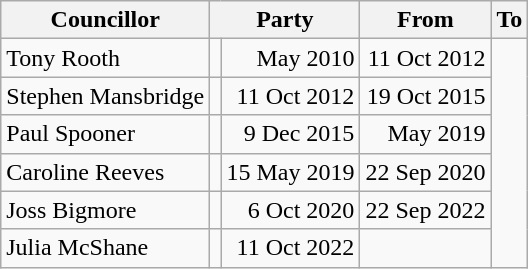<table class=wikitable>
<tr>
<th>Councillor</th>
<th colspan=2>Party</th>
<th>From</th>
<th>To</th>
</tr>
<tr>
<td>Tony Rooth</td>
<td></td>
<td align=right>May 2010</td>
<td align=right>11 Oct 2012</td>
</tr>
<tr>
<td>Stephen Mansbridge</td>
<td></td>
<td align=right>11 Oct 2012</td>
<td align=right>19 Oct 2015</td>
</tr>
<tr>
<td>Paul Spooner</td>
<td></td>
<td align=right>9 Dec 2015</td>
<td align=right>May 2019</td>
</tr>
<tr>
<td>Caroline Reeves</td>
<td></td>
<td align=right>15 May 2019</td>
<td align=right>22 Sep 2020</td>
</tr>
<tr>
<td>Joss Bigmore</td>
<td></td>
<td align=right>6 Oct 2020</td>
<td align=right>22 Sep 2022</td>
</tr>
<tr>
<td>Julia McShane</td>
<td></td>
<td align=right>11 Oct 2022</td>
<td></td>
</tr>
</table>
